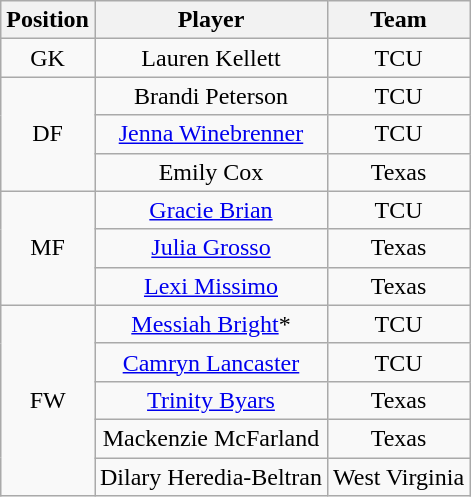<table class="wikitable" style="text-align:center;">
<tr>
<th>Position</th>
<th>Player</th>
<th>Team</th>
</tr>
<tr>
<td>GK</td>
<td>Lauren Kellett</td>
<td>TCU</td>
</tr>
<tr>
<td rowspan=3>DF</td>
<td>Brandi Peterson</td>
<td>TCU</td>
</tr>
<tr>
<td><a href='#'>Jenna Winebrenner</a></td>
<td>TCU</td>
</tr>
<tr>
<td>Emily Cox</td>
<td>Texas</td>
</tr>
<tr>
<td rowspan=3>MF</td>
<td><a href='#'>Gracie Brian</a></td>
<td>TCU</td>
</tr>
<tr>
<td><a href='#'>Julia Grosso</a></td>
<td>Texas</td>
</tr>
<tr>
<td><a href='#'>Lexi Missimo</a></td>
<td>Texas</td>
</tr>
<tr>
<td rowspan=5>FW</td>
<td><a href='#'>Messiah Bright</a>*</td>
<td>TCU</td>
</tr>
<tr>
<td><a href='#'>Camryn Lancaster</a></td>
<td>TCU</td>
</tr>
<tr>
<td><a href='#'>Trinity Byars</a></td>
<td>Texas</td>
</tr>
<tr>
<td>Mackenzie McFarland</td>
<td>Texas</td>
</tr>
<tr>
<td>Dilary Heredia-Beltran</td>
<td>West Virginia</td>
</tr>
</table>
